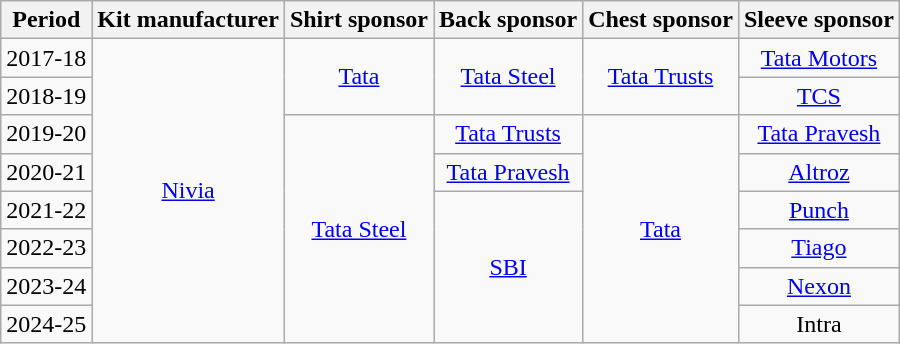<table class="wikitable" style="text-align:center;margin-left:1em;float:center">
<tr>
<th>Period</th>
<th>Kit manufacturer</th>
<th>Shirt sponsor</th>
<th>Back sponsor</th>
<th>Chest sponsor</th>
<th>Sleeve sponsor</th>
</tr>
<tr>
<td>2017-18</td>
<td rowspan=8><a href='#'>Nivia</a></td>
<td rowspan=2><a href='#'>Tata</a></td>
<td rowspan=2><a href='#'>Tata Steel</a></td>
<td rowspan=2><a href='#'>Tata Trusts</a></td>
<td><a href='#'>Tata Motors</a></td>
</tr>
<tr>
<td>2018-19</td>
<td><a href='#'>TCS</a></td>
</tr>
<tr>
<td>2019-20</td>
<td rowspan=6><a href='#'>Tata Steel</a></td>
<td><a href='#'>Tata Trusts</a></td>
<td rowspan=6><a href='#'>Tata</a></td>
<td><a href='#'>Tata Pravesh</a></td>
</tr>
<tr>
<td>2020-21</td>
<td><a href='#'>Tata Pravesh</a></td>
<td><a href='#'>Altroz</a></td>
</tr>
<tr>
<td>2021-22</td>
<td rowspan=4><a href='#'>SBI</a></td>
<td><a href='#'>Punch</a></td>
</tr>
<tr>
<td>2022-23</td>
<td><a href='#'>Tiago</a></td>
</tr>
<tr>
<td>2023-24</td>
<td><a href='#'>Nexon</a></td>
</tr>
<tr>
<td>2024-25</td>
<td>Intra</td>
</tr>
</table>
